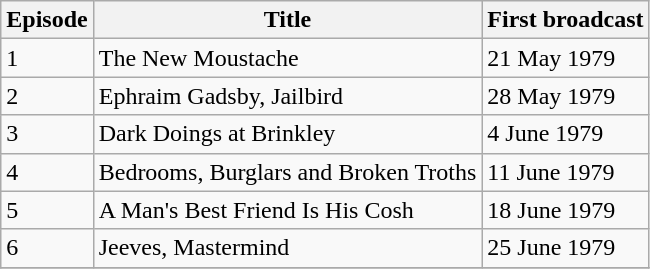<table class="wikitable">
<tr>
<th>Episode</th>
<th>Title</th>
<th>First broadcast</th>
</tr>
<tr>
<td>1</td>
<td>The New Moustache</td>
<td>21 May 1979</td>
</tr>
<tr>
<td>2</td>
<td>Ephraim Gadsby, Jailbird</td>
<td>28 May 1979</td>
</tr>
<tr>
<td>3</td>
<td>Dark Doings at Brinkley</td>
<td>4 June 1979</td>
</tr>
<tr>
<td>4</td>
<td>Bedrooms, Burglars and Broken Troths</td>
<td>11 June 1979</td>
</tr>
<tr>
<td>5</td>
<td>A Man's Best Friend Is His Cosh</td>
<td>18 June 1979</td>
</tr>
<tr>
<td>6</td>
<td>Jeeves, Mastermind</td>
<td>25 June 1979</td>
</tr>
<tr>
</tr>
</table>
